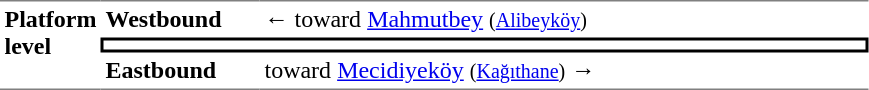<table cellpadding="3" cellspacing="0" border="0">
<tr>
<td rowspan="3" width="50" style="border-top-color: gray; border-bottom-color: gray; border-top-width: 1px; border-bottom-width: 1px; border-top-style: solid; border-bottom-style: solid;" valign="top"><strong>Platform level</strong></td>
<td width="100" style="border-top-color: gray; border-top-width: 1px; border-top-style: solid;"><strong>Westbound</strong></td>
<td width="400" style="border-top-color: gray; border-top-width: 1px; border-top-style: solid;">←  toward <a href='#'>Mahmutbey</a> <small>(<a href='#'>Alibeyköy</a>)</small></td>
</tr>
<tr>
<td colspan="2" style="border: 2px solid black; border-image: none; text-align: center;"></td>
</tr>
<tr>
<td style="border-bottom-color: gray; border-bottom-width: 1px; border-bottom-style: solid;"><strong>Eastbound</strong></td>
<td style="border-bottom-color: gray; border-bottom-width: 1px; border-bottom-style: solid;"> toward <a href='#'>Mecidiyeköy</a> <small>(<a href='#'>Kağıthane</a>)</small> →</td>
</tr>
</table>
